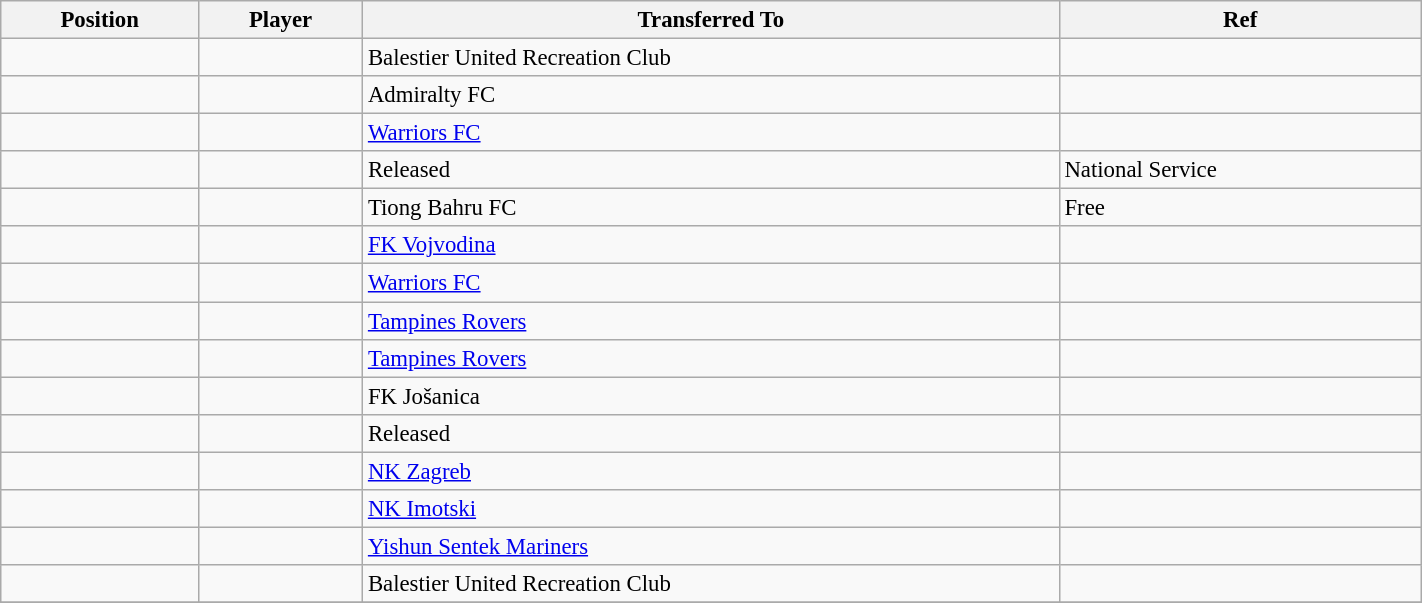<table class="wikitable sortable" style="width:75%; text-align:center; font-size:95%; text-align:left;">
<tr>
<th><strong>Position</strong></th>
<th><strong>Player</strong></th>
<th><strong>Transferred To</strong></th>
<th><strong>Ref</strong></th>
</tr>
<tr>
<td></td>
<td></td>
<td>Balestier United Recreation Club</td>
<td></td>
</tr>
<tr>
<td></td>
<td></td>
<td>Admiralty FC</td>
<td></td>
</tr>
<tr>
<td></td>
<td></td>
<td><a href='#'>Warriors FC</a></td>
<td></td>
</tr>
<tr>
<td></td>
<td></td>
<td>Released</td>
<td>National Service</td>
</tr>
<tr>
<td></td>
<td></td>
<td>Tiong Bahru FC</td>
<td>Free</td>
</tr>
<tr>
<td></td>
<td></td>
<td> <a href='#'>FK Vojvodina</a></td>
<td></td>
</tr>
<tr>
<td></td>
<td></td>
<td><a href='#'>Warriors FC</a></td>
<td></td>
</tr>
<tr>
<td></td>
<td></td>
<td><a href='#'>Tampines Rovers</a></td>
<td></td>
</tr>
<tr>
<td></td>
<td></td>
<td><a href='#'>Tampines Rovers</a></td>
<td></td>
</tr>
<tr>
<td></td>
<td></td>
<td> FK Jošanica</td>
<td></td>
</tr>
<tr>
<td></td>
<td></td>
<td>Released</td>
<td></td>
</tr>
<tr>
<td></td>
<td></td>
<td> <a href='#'>NK Zagreb</a></td>
<td></td>
</tr>
<tr>
<td></td>
<td></td>
<td> <a href='#'>NK Imotski</a></td>
<td></td>
</tr>
<tr>
<td></td>
<td></td>
<td><a href='#'>Yishun Sentek Mariners</a></td>
<td></td>
</tr>
<tr>
<td></td>
<td></td>
<td>Balestier United Recreation Club</td>
<td></td>
</tr>
<tr>
</tr>
</table>
